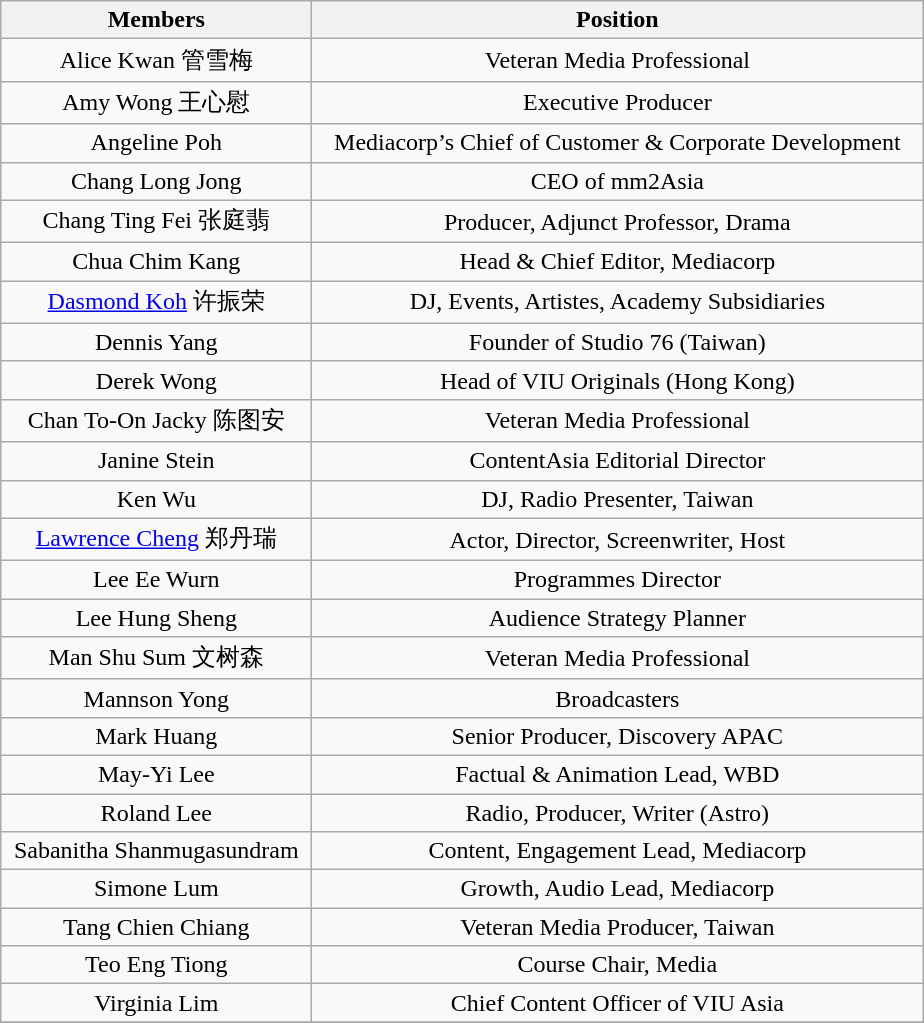<table class="wikitable" style="text-align:center;">
<tr>
<th scope="col" width="200" align="center">Members</th>
<th scope="col" width="400" align="center">Position</th>
</tr>
<tr>
<td>Alice Kwan 管雪梅</td>
<td>Veteran Media Professional</td>
</tr>
<tr>
<td>Amy Wong 王心慰</td>
<td>Executive Producer</td>
</tr>
<tr>
<td>Angeline Poh</td>
<td>Mediacorp’s Chief of Customer & Corporate Development</td>
</tr>
<tr>
<td>Chang Long Jong</td>
<td>CEO of mm2Asia</td>
</tr>
<tr>
<td>Chang Ting Fei 张庭翡</td>
<td>Producer, Adjunct Professor, Drama</td>
</tr>
<tr>
<td>Chua Chim Kang</td>
<td>Head & Chief Editor, Mediacorp</td>
</tr>
<tr>
<td><a href='#'>Dasmond Koh</a> 许振荣</td>
<td>DJ, Events, Artistes, Academy Subsidiaries</td>
</tr>
<tr>
<td>Dennis Yang</td>
<td>Founder of Studio 76 (Taiwan)</td>
</tr>
<tr>
<td>Derek Wong</td>
<td>Head of VIU Originals (Hong Kong)</td>
</tr>
<tr>
<td>Chan To-On Jacky 陈图安</td>
<td>Veteran Media Professional</td>
</tr>
<tr>
<td>Janine Stein</td>
<td>ContentAsia Editorial Director</td>
</tr>
<tr>
<td>Ken Wu</td>
<td>DJ, Radio Presenter, Taiwan</td>
</tr>
<tr>
<td><a href='#'>Lawrence Cheng</a> 郑丹瑞</td>
<td>Actor, Director, Screenwriter, Host</td>
</tr>
<tr>
<td>Lee Ee Wurn</td>
<td>Programmes Director</td>
</tr>
<tr>
<td>Lee Hung Sheng</td>
<td>Audience Strategy Planner</td>
</tr>
<tr>
<td>Man Shu Sum 文树森</td>
<td>Veteran Media Professional</td>
</tr>
<tr>
<td>Mannson Yong</td>
<td>Broadcasters</td>
</tr>
<tr>
<td>Mark Huang</td>
<td>Senior Producer, Discovery APAC</td>
</tr>
<tr>
<td>May-Yi Lee</td>
<td>Factual & Animation Lead, WBD</td>
</tr>
<tr>
<td>Roland Lee</td>
<td>Radio, Producer, Writer (Astro)</td>
</tr>
<tr>
<td>Sabanitha Shanmugasundram</td>
<td>Content, Engagement Lead, Mediacorp</td>
</tr>
<tr>
<td>Simone Lum</td>
<td>Growth, Audio Lead, Mediacorp</td>
</tr>
<tr>
<td>Tang Chien Chiang</td>
<td>Veteran Media Producer, Taiwan</td>
</tr>
<tr>
<td>Teo Eng Tiong</td>
<td>Course Chair, Media</td>
</tr>
<tr>
<td>Virginia Lim</td>
<td>Chief Content Officer of VIU Asia</td>
</tr>
<tr>
</tr>
</table>
